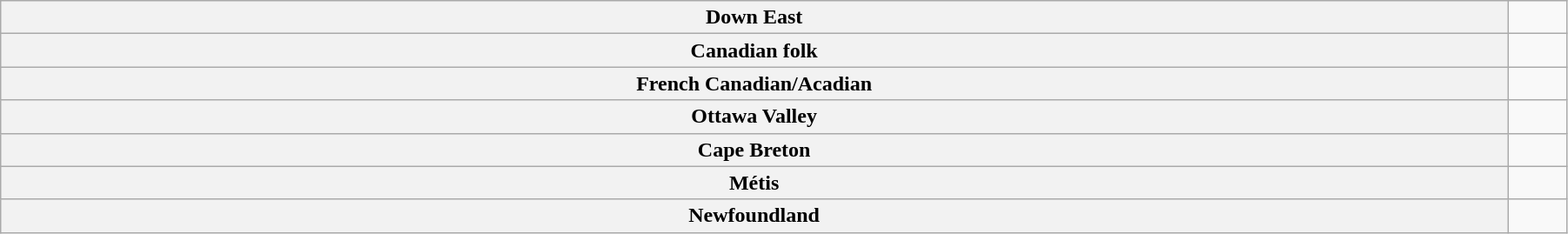<table class="wikitable" width="95%">
<tr>
<th>Down East</th>
<td></td>
</tr>
<tr>
<th>Canadian folk</th>
<td></td>
</tr>
<tr>
<th>French Canadian/Acadian</th>
<td></td>
</tr>
<tr>
<th>Ottawa Valley</th>
<td></td>
</tr>
<tr>
<th>Cape Breton</th>
<td></td>
</tr>
<tr>
<th>Métis</th>
<td></td>
</tr>
<tr>
<th>Newfoundland</th>
<td></td>
</tr>
</table>
